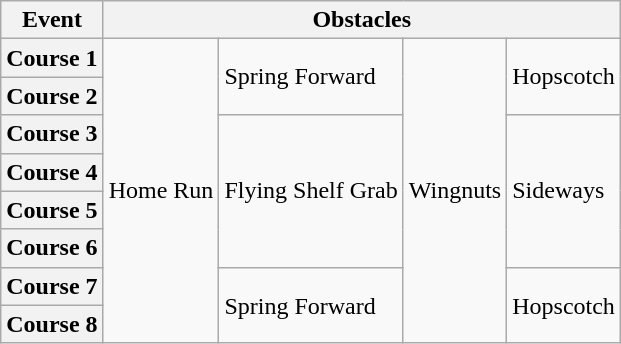<table class="wikitable">
<tr>
<th><strong>Event</strong></th>
<th colspan="4">Obstacles</th>
</tr>
<tr>
<th>Course 1</th>
<td rowspan="8">Home Run</td>
<td rowspan="2">Spring Forward</td>
<td rowspan="8">Wingnuts</td>
<td rowspan="2">Hopscotch</td>
</tr>
<tr>
<th>Course 2</th>
</tr>
<tr>
<th>Course 3</th>
<td rowspan="4">Flying Shelf Grab</td>
<td rowspan="4">Sideways</td>
</tr>
<tr>
<th>Course 4</th>
</tr>
<tr>
<th>Course 5</th>
</tr>
<tr>
<th>Course 6</th>
</tr>
<tr>
<th>Course 7</th>
<td rowspan="2">Spring Forward</td>
<td rowspan="2">Hopscotch</td>
</tr>
<tr>
<th>Course 8</th>
</tr>
</table>
